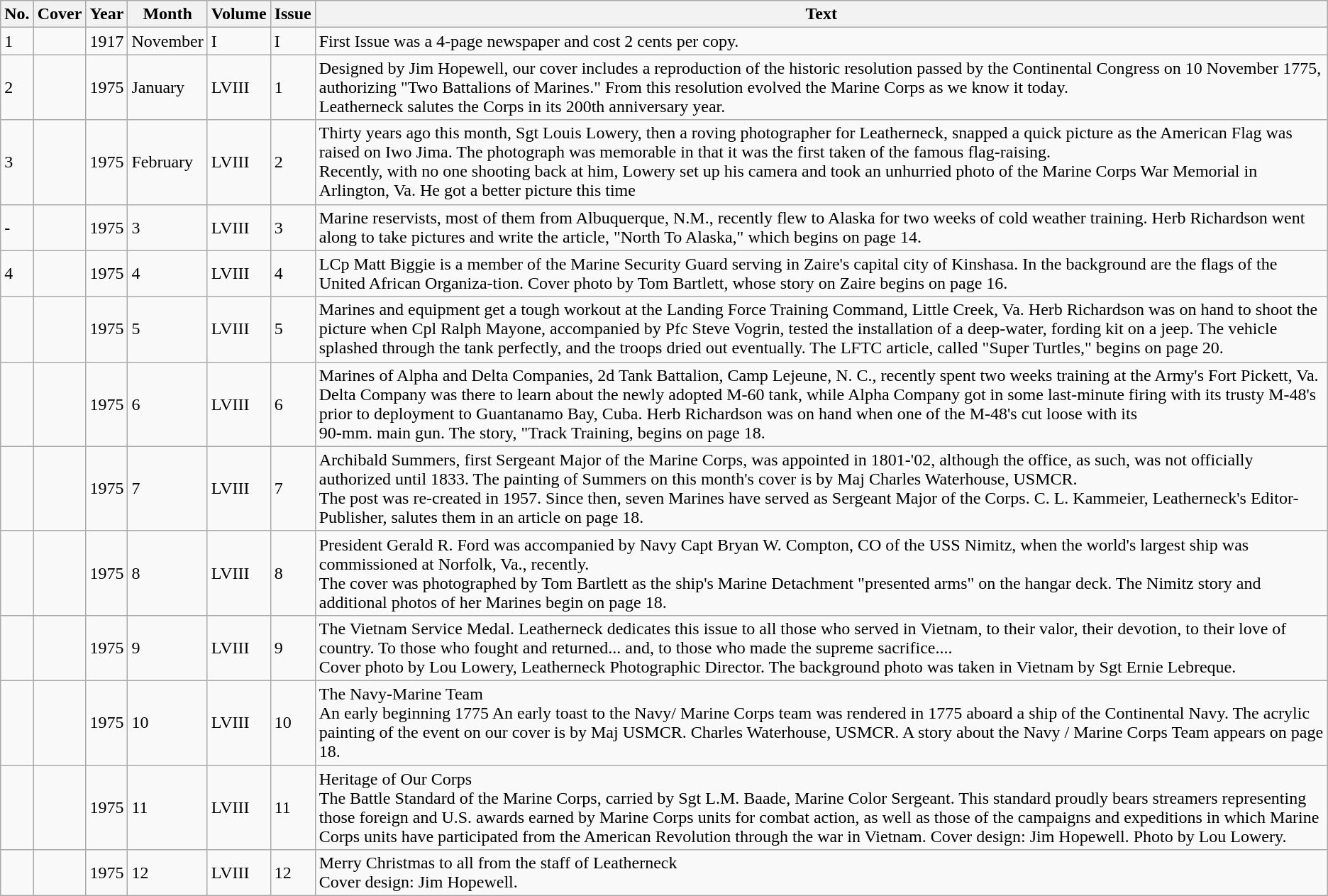<table class="wikitable sortable">
<tr>
<th><abbr>No.</abbr></th>
<th>Cover</th>
<th>Year</th>
<th>Month</th>
<th>Volume</th>
<th>Issue</th>
<th>Text</th>
</tr>
<tr>
<td>1</td>
<td></td>
<td>1917</td>
<td>November</td>
<td>I</td>
<td>I</td>
<td>First Issue was a 4-page newspaper and cost 2 cents per copy.</td>
</tr>
<tr>
<td>2</td>
<td></td>
<td>1975</td>
<td>January</td>
<td>LVIII</td>
<td>1</td>
<td>Designed by Jim Hopewell, our cover includes a reproduction of the historic resolution passed by the Continental Congress on 10 November 1775, authorizing "Two Battalions of Marines." From this resolution evolved the Marine Corps as we know it today.<br>Leatherneck salutes the Corps in its 200th anniversary year.</td>
</tr>
<tr>
<td>3</td>
<td></td>
<td>1975</td>
<td>February</td>
<td>LVIII</td>
<td>2</td>
<td>Thirty years ago this month, Sgt Louis Lowery, then a roving photographer for Leatherneck, snapped a quick picture as the American Flag was raised on Iwo Jima. The photograph was memorable in that it was the first taken of the famous flag-raising.<br>Recently, with no one shooting back at him, Lowery set up his camera and took an unhurried photo of the Marine Corps War Memorial in Arlington, Va. He got a better picture this time</td>
</tr>
<tr>
<td>-</td>
<td></td>
<td>1975</td>
<td>3</td>
<td>LVIII</td>
<td>3</td>
<td>Marine reservists, most of them from Albuquerque, N.M., recently flew to Alaska for two weeks of cold weather training. Herb Richardson went along to take pictures and write the article, "North To Alaska," which begins on page 14.</td>
</tr>
<tr>
<td>4</td>
<td></td>
<td>1975</td>
<td>4</td>
<td>LVIII</td>
<td>4</td>
<td>LCp Matt Biggie is a member of the Marine Security Guard serving in Zaire's capital city of Kinshasa. In the background are the flags of the United African Organiza-tion. Cover photo by Tom Bartlett, whose story on Zaire begins on page 16.</td>
</tr>
<tr>
<td></td>
<td></td>
<td>1975</td>
<td>5</td>
<td>LVIII</td>
<td>5</td>
<td>Marines and equipment get a tough workout at the Landing Force Training Command, Little Creek, Va. Herb Richardson was on hand to shoot the picture when Cpl Ralph Mayone, accompanied by Pfc Steve Vogrin, tested the installation of a deep-water, fording kit on a jeep. The vehicle splashed through the tank perfectly, and the troops dried out eventually. The LFTC article, called "Super Turtles," begins on page 20.</td>
</tr>
<tr>
<td></td>
<td></td>
<td>1975</td>
<td>6</td>
<td>LVIII</td>
<td>6</td>
<td>Marines of Alpha and Delta Companies, 2d Tank Battalion, Camp Lejeune, N. C., recently spent two weeks training at the Army's Fort Pickett, Va. Delta Company was there to learn about the newly adopted M-60 tank, while Alpha Company got in some last-minute firing with its trusty M-48's prior to deployment to Guantanamo Bay, Cuba. Herb Richardson was on hand when one of the M-48's cut loose with its<br>90-mm. main gun. The story, "Track Training, begins on page 18.</td>
</tr>
<tr>
<td></td>
<td></td>
<td>1975</td>
<td>7</td>
<td>LVIII</td>
<td>7</td>
<td>Archibald Summers, first Sergeant Major of the Marine Corps, was appointed in 1801-'02, although the office, as such, was not officially authorized until 1833. The painting of Summers on this month's cover is by Maj Charles Waterhouse, USMCR.<br>The post was re-created in 1957. Since then, seven Marines have served as Sergeant Major of the Corps. C. L. Kammeier, Leatherneck's Editor-Publisher, salutes them in an article on page 18.</td>
</tr>
<tr>
<td></td>
<td></td>
<td>1975</td>
<td>8</td>
<td>LVIII</td>
<td>8</td>
<td>President Gerald R. Ford was accompanied by Navy Capt Bryan W. Compton, CO of the USS Nimitz, when the world's largest ship was commissioned at Norfolk, Va., recently.<br>The cover was photographed by Tom Bartlett as the ship's Marine Detachment "presented arms" on the hangar deck. The Nimitz story and additional photos of her Marines begin on page 18.</td>
</tr>
<tr>
<td></td>
<td></td>
<td>1975</td>
<td>9</td>
<td>LVIII</td>
<td>9</td>
<td>The Vietnam Service Medal. Leatherneck dedicates this issue to all those who served in Vietnam, to their valor, their devotion, to their love of country. To those who fought and returned... and, to those who made the supreme sacrifice....<br>Cover photo by Lou Lowery, Leatherneck Photographic Director. The background photo was taken in Vietnam by Sgt Ernie Lebreque.</td>
</tr>
<tr>
<td></td>
<td></td>
<td>1975</td>
<td>10</td>
<td>LVIII</td>
<td>10</td>
<td>The Navy-Marine Team<br>An early beginning 1775 An early toast to the Navy/ Marine Corps team was rendered in 1775 aboard a ship of the Continental Navy. The acrylic painting of the event on our cover is by Maj USMCR. Charles Waterhouse, USMCR. A story about the Navy / Marine Corps Team appears on page 18.</td>
</tr>
<tr>
<td></td>
<td></td>
<td>1975</td>
<td>11</td>
<td>LVIII</td>
<td>11</td>
<td>Heritage of Our Corps<br>The Battle Standard of the Marine Corps, carried by Sgt L.M. Baade, Marine Color Sergeant. This standard proudly bears streamers representing those foreign and U.S. awards earned by Marine Corps units for combat action, as well as those of the campaigns and expeditions in which Marine Corps units have participated from the American Revolution through the war in Vietnam. Cover design: Jim Hopewell. Photo by Lou Lowery.</td>
</tr>
<tr>
<td></td>
<td></td>
<td>1975</td>
<td>12</td>
<td>LVIII</td>
<td>12</td>
<td>Merry Christmas to all from the staff of Leatherneck<br>Cover design: Jim Hopewell.</td>
</tr>
</table>
